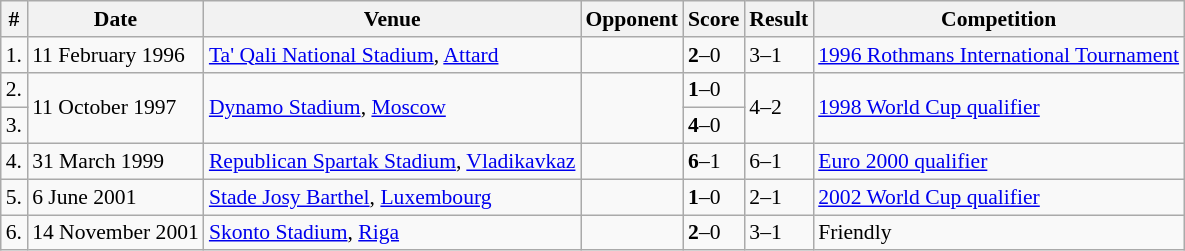<table class="wikitable" style="font-size:90%">
<tr>
<th>#</th>
<th>Date</th>
<th>Venue</th>
<th>Opponent</th>
<th>Score</th>
<th>Result</th>
<th>Competition</th>
</tr>
<tr>
<td>1.</td>
<td>11 February 1996</td>
<td><a href='#'>Ta' Qali National Stadium</a>, <a href='#'>Attard</a></td>
<td></td>
<td><strong>2</strong>–0</td>
<td>3–1</td>
<td><a href='#'>1996 Rothmans International Tournament</a></td>
</tr>
<tr>
<td>2.</td>
<td rowspan=2>11 October 1997</td>
<td rowspan=2><a href='#'>Dynamo Stadium</a>, <a href='#'>Moscow</a></td>
<td rowspan=2></td>
<td><strong>1</strong>–0</td>
<td rowspan=2>4–2</td>
<td rowspan=2><a href='#'>1998 World Cup qualifier</a></td>
</tr>
<tr>
<td>3.</td>
<td><strong>4</strong>–0</td>
</tr>
<tr>
<td>4.</td>
<td>31 March 1999</td>
<td><a href='#'>Republican Spartak Stadium</a>, <a href='#'>Vladikavkaz</a></td>
<td></td>
<td><strong>6</strong>–1</td>
<td>6–1</td>
<td><a href='#'>Euro 2000 qualifier</a></td>
</tr>
<tr>
<td>5.</td>
<td>6 June 2001</td>
<td><a href='#'>Stade Josy Barthel</a>, <a href='#'>Luxembourg</a></td>
<td></td>
<td><strong>1</strong>–0</td>
<td>2–1</td>
<td><a href='#'>2002 World Cup qualifier</a></td>
</tr>
<tr>
<td>6.</td>
<td>14 November 2001</td>
<td><a href='#'>Skonto Stadium</a>, <a href='#'>Riga</a></td>
<td></td>
<td><strong>2</strong>–0</td>
<td>3–1</td>
<td>Friendly</td>
</tr>
</table>
